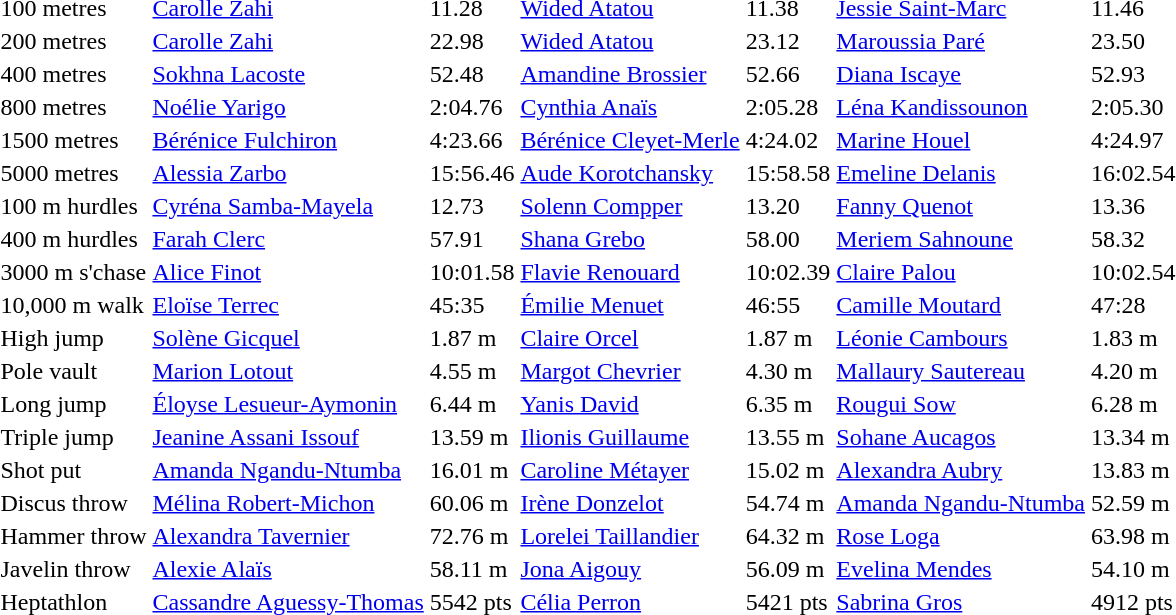<table>
<tr>
<td>100 metres</td>
<td><a href='#'>Carolle Zahi</a></td>
<td>11.28</td>
<td><a href='#'>Wided Atatou</a></td>
<td>11.38 <small></small></td>
<td><a href='#'>Jessie Saint-Marc</a></td>
<td>11.46 <small></small></td>
</tr>
<tr>
<td>200 metres</td>
<td><a href='#'>Carolle Zahi</a></td>
<td>22.98</td>
<td><a href='#'>Wided Atatou</a></td>
<td>23.12 <small></small></td>
<td><a href='#'>Maroussia Paré</a></td>
<td>23.50</td>
</tr>
<tr>
<td>400 metres</td>
<td><a href='#'>Sokhna Lacoste</a></td>
<td>52.48 <small></small></td>
<td><a href='#'>Amandine Brossier</a></td>
<td>52.66</td>
<td><a href='#'>Diana Iscaye</a></td>
<td>52.93</td>
</tr>
<tr>
<td>800 metres</td>
<td><a href='#'>Noélie Yarigo</a></td>
<td>2:04.76</td>
<td><a href='#'>Cynthia Anaïs</a></td>
<td>2:05.28</td>
<td><a href='#'>Léna Kandissounon</a></td>
<td>2:05.30</td>
</tr>
<tr>
<td>1500 metres</td>
<td><a href='#'>Bérénice Fulchiron</a></td>
<td>4:23.66</td>
<td><a href='#'>Bérénice Cleyet-Merle</a></td>
<td>4:24.02</td>
<td><a href='#'>Marine Houel</a></td>
<td>4:24.97</td>
</tr>
<tr>
<td>5000 metres</td>
<td><a href='#'>Alessia Zarbo</a></td>
<td>15:56.46</td>
<td><a href='#'>Aude Korotchansky</a></td>
<td>15:58.58 <small></small></td>
<td><a href='#'>Emeline Delanis</a></td>
<td>16:02.54 <small></small></td>
</tr>
<tr>
<td>100 m hurdles</td>
<td><a href='#'>Cyréna Samba-Mayela</a></td>
<td>12.73 <small></small></td>
<td><a href='#'>Solenn Compper</a></td>
<td>13.20</td>
<td><a href='#'>Fanny Quenot</a></td>
<td>13.36</td>
</tr>
<tr>
<td>400 m hurdles</td>
<td><a href='#'>Farah Clerc</a></td>
<td>57.91</td>
<td><a href='#'>Shana Grebo</a></td>
<td>58.00</td>
<td><a href='#'>Meriem Sahnoune</a></td>
<td>58.32 <small></small></td>
</tr>
<tr>
<td>3000 m s'chase</td>
<td><a href='#'>Alice Finot</a></td>
<td>10:01.58</td>
<td><a href='#'>Flavie Renouard</a></td>
<td>10:02.39</td>
<td><a href='#'>Claire Palou</a></td>
<td>10:02.54</td>
</tr>
<tr>
<td>10,000 m walk</td>
<td><a href='#'>Eloïse Terrec</a></td>
<td>45:35 <small></small></td>
<td><a href='#'>Émilie Menuet</a></td>
<td>46:55</td>
<td><a href='#'>Camille Moutard</a></td>
<td>47:28 <small></small></td>
</tr>
<tr>
<td>High jump</td>
<td><a href='#'>Solène Gicquel</a></td>
<td>1.87 m</td>
<td><a href='#'>Claire Orcel</a></td>
<td>1.87 m</td>
<td><a href='#'>Léonie Cambours</a></td>
<td>1.83 m</td>
</tr>
<tr>
<td>Pole vault</td>
<td><a href='#'>Marion Lotout</a></td>
<td>4.55 m</td>
<td><a href='#'>Margot Chevrier</a></td>
<td>4.30 m</td>
<td><a href='#'>Mallaury Sautereau</a></td>
<td>4.20 m</td>
</tr>
<tr>
<td>Long jump</td>
<td><a href='#'>Éloyse Lesueur-Aymonin</a></td>
<td>6.44 m</td>
<td><a href='#'>Yanis David</a></td>
<td>6.35 m</td>
<td><a href='#'>Rougui Sow</a></td>
<td>6.28 m</td>
</tr>
<tr>
<td>Triple jump</td>
<td><a href='#'>Jeanine Assani Issouf</a></td>
<td>13.59 m</td>
<td><a href='#'>Ilionis Guillaume</a></td>
<td>13.55 m</td>
<td><a href='#'>Sohane Aucagos</a></td>
<td>13.34 m <small></small></td>
</tr>
<tr>
<td>Shot put</td>
<td><a href='#'>Amanda Ngandu-Ntumba</a></td>
<td>16.01 m <small></small></td>
<td><a href='#'>Caroline Métayer</a></td>
<td>15.02 m</td>
<td><a href='#'>Alexandra Aubry</a></td>
<td>13.83 m</td>
</tr>
<tr>
<td>Discus throw</td>
<td><a href='#'>Mélina Robert-Michon</a></td>
<td>60.06 m</td>
<td><a href='#'>Irène Donzelot</a></td>
<td>54.74 m</td>
<td><a href='#'>Amanda Ngandu-Ntumba</a></td>
<td>52.59 m</td>
</tr>
<tr>
<td>Hammer throw</td>
<td><a href='#'>Alexandra Tavernier</a></td>
<td>72.76 m</td>
<td><a href='#'>Lorelei Taillandier</a></td>
<td>64.32 m <small></small></td>
<td><a href='#'>Rose Loga</a></td>
<td>63.98 m</td>
</tr>
<tr>
<td>Javelin throw</td>
<td><a href='#'>Alexie Alaïs</a></td>
<td>58.11 m</td>
<td><a href='#'>Jona Aigouy</a></td>
<td>56.09 m <small></small></td>
<td><a href='#'>Evelina Mendes</a></td>
<td>54.10 m</td>
</tr>
<tr>
<td>Heptathlon</td>
<td><a href='#'>Cassandre Aguessy-Thomas</a></td>
<td>5542 pts <small> </small></td>
<td><a href='#'>Célia Perron</a></td>
<td>5421 pts</td>
<td><a href='#'>Sabrina Gros</a></td>
<td>4912 pts</td>
</tr>
</table>
